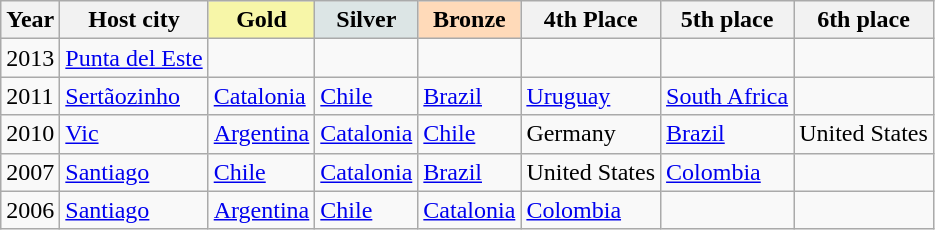<table class="wikitable sortable">
<tr>
<th>Year</th>
<th>Host city</th>
<th style="background-color: #F7F6A8;"> Gold</th>
<th style="background-color: #DCE5E5;"> Silver</th>
<th style="background-color: #FFDAB9;"> Bronze</th>
<th>4th Place</th>
<th>5th place</th>
<th>6th place</th>
</tr>
<tr>
<td>2013</td>
<td> <a href='#'>Punta del Este</a></td>
<td></td>
<td></td>
<td></td>
<td></td>
<td></td>
<td></td>
</tr>
<tr>
<td>2011</td>
<td> <a href='#'>Sertãozinho</a></td>
<td> <a href='#'>Catalonia</a></td>
<td> <a href='#'>Chile</a></td>
<td> <a href='#'>Brazil</a></td>
<td> <a href='#'>Uruguay</a></td>
<td> <a href='#'>South Africa</a></td>
<td></td>
</tr>
<tr>
<td>2010</td>
<td> <a href='#'>Vic</a></td>
<td> <a href='#'>Argentina</a></td>
<td> <a href='#'>Catalonia</a></td>
<td> <a href='#'>Chile</a></td>
<td> Germany</td>
<td> <a href='#'>Brazil</a></td>
<td> United States</td>
</tr>
<tr>
<td>2007</td>
<td> <a href='#'>Santiago</a></td>
<td> <a href='#'>Chile</a></td>
<td> <a href='#'>Catalonia</a></td>
<td> <a href='#'>Brazil</a></td>
<td> United States</td>
<td> <a href='#'>Colombia</a></td>
<td></td>
</tr>
<tr>
<td>2006</td>
<td> <a href='#'>Santiago</a></td>
<td> <a href='#'>Argentina</a></td>
<td> <a href='#'>Chile</a></td>
<td> <a href='#'>Catalonia</a></td>
<td> <a href='#'>Colombia</a></td>
<td></td>
<td></td>
</tr>
</table>
